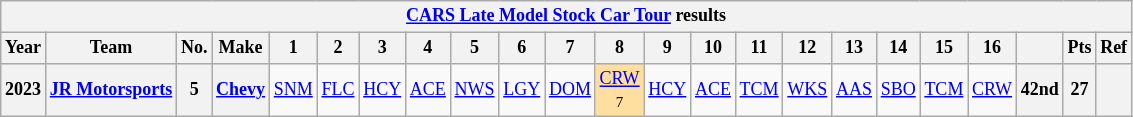<table class="wikitable" style="text-align:center; font-size:75%">
<tr>
<th colspan=23><a href='#'>CARS Late Model Stock Car Tour</a> results</th>
</tr>
<tr>
<th>Year</th>
<th>Team</th>
<th>No.</th>
<th>Make</th>
<th>1</th>
<th>2</th>
<th>3</th>
<th>4</th>
<th>5</th>
<th>6</th>
<th>7</th>
<th>8</th>
<th>9</th>
<th>10</th>
<th>11</th>
<th>12</th>
<th>13</th>
<th>14</th>
<th>15</th>
<th>16</th>
<th></th>
<th>Pts</th>
<th>Ref</th>
</tr>
<tr>
<th>2023</th>
<th><a href='#'>JR Motorsports</a></th>
<th>5</th>
<th><a href='#'>Chevy</a></th>
<td><a href='#'>SNM</a></td>
<td><a href='#'>FLC</a></td>
<td><a href='#'>HCY</a></td>
<td><a href='#'>ACE</a></td>
<td><a href='#'>NWS</a></td>
<td><a href='#'>LGY</a></td>
<td><a href='#'>DOM</a></td>
<td style="background:#FFDF9F;"><a href='#'>CRW</a><br><small>7</small></td>
<td><a href='#'>HCY</a></td>
<td><a href='#'>ACE</a></td>
<td><a href='#'>TCM</a></td>
<td><a href='#'>WKS</a></td>
<td><a href='#'>AAS</a></td>
<td><a href='#'>SBO</a></td>
<td><a href='#'>TCM</a></td>
<td><a href='#'>CRW</a></td>
<th>42nd</th>
<th>27</th>
<th></th>
</tr>
</table>
